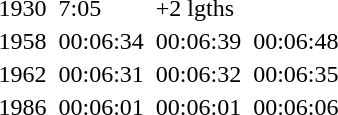<table>
<tr>
<td>1930</td>
<td></td>
<td>7:05</td>
<td></td>
<td>+2 lgths</td>
<td></td>
<td></td>
</tr>
<tr>
<td>1958</td>
<td></td>
<td>00:06:34</td>
<td></td>
<td>00:06:39</td>
<td></td>
<td>00:06:48</td>
</tr>
<tr>
<td>1962</td>
<td></td>
<td>00:06:31</td>
<td></td>
<td>00:06:32</td>
<td></td>
<td>00:06:35</td>
</tr>
<tr>
<td>1986</td>
<td></td>
<td>00:06:01</td>
<td></td>
<td>00:06:01</td>
<td></td>
<td>00:06:06</td>
</tr>
</table>
